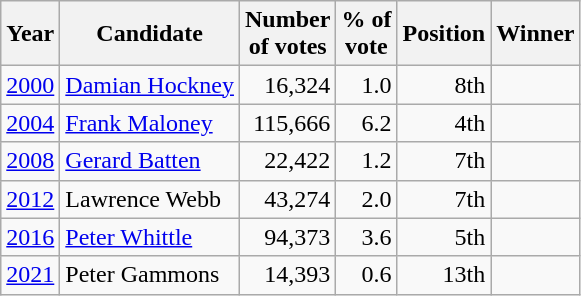<table class="wikitable sortable">
<tr>
<th>Year</th>
<th>Candidate</th>
<th>Number<br>of votes</th>
<th>% of<br>vote</th>
<th>Position</th>
<th colspan=2>Winner</th>
</tr>
<tr>
<td style="text-align: center; margin-right: 0.5em"><a href='#'>2000</a></td>
<td><a href='#'>Damian Hockney</a></td>
<td style="text-align: right; margin-right: 0.5em">16,324</td>
<td style="text-align: right; margin-right: 0.5em">1.0</td>
<td style="text-align: right; margin-right: 0.5em">8th</td>
<td></td>
</tr>
<tr>
<td style="text-align: center; margin-right: 0.5em"><a href='#'>2004</a></td>
<td><a href='#'>Frank Maloney</a></td>
<td style="text-align: right; margin-right: 0.5em">115,666</td>
<td style="text-align: right; margin-right: 0.5em">6.2</td>
<td style="text-align: right; margin-right: 0.5em">4th</td>
<td></td>
</tr>
<tr>
<td style="text-align: center; margin-right: 0.5em"><a href='#'>2008</a></td>
<td><a href='#'>Gerard Batten</a></td>
<td style="text-align: right; margin-right: 0.5em">22,422</td>
<td style="text-align: right; margin-right: 0.5em">1.2</td>
<td style="text-align: right; margin-right: 0.5em">7th</td>
<td></td>
</tr>
<tr>
<td style="text-align: center; margin-right: 0.5em"><a href='#'>2012</a></td>
<td>Lawrence Webb</td>
<td style="text-align: right; margin-right: 0.5em">43,274</td>
<td style="text-align: right; margin-right: 0.5em">2.0</td>
<td style="text-align: right; margin-right: 0.5em">7th</td>
<td></td>
</tr>
<tr>
<td style="text-align: center; margin-right: 0.5em"><a href='#'>2016</a></td>
<td><a href='#'>Peter Whittle</a></td>
<td style="text-align: right; margin-right: 0.5em">94,373</td>
<td style="text-align: right; margin-right: 0.5em">3.6</td>
<td style="text-align: right; margin-right: 0.5em">5th</td>
<td></td>
</tr>
<tr>
<td style="text-align: center; margin-right: 0.5em"><a href='#'>2021</a></td>
<td>Peter Gammons</td>
<td style="text-align: right; margin-right: 0.5em">14,393</td>
<td style="text-align: right; margin-right: 0.5em">0.6</td>
<td style="text-align: right; margin-right: 0.5em">13th</td>
<td></td>
</tr>
</table>
